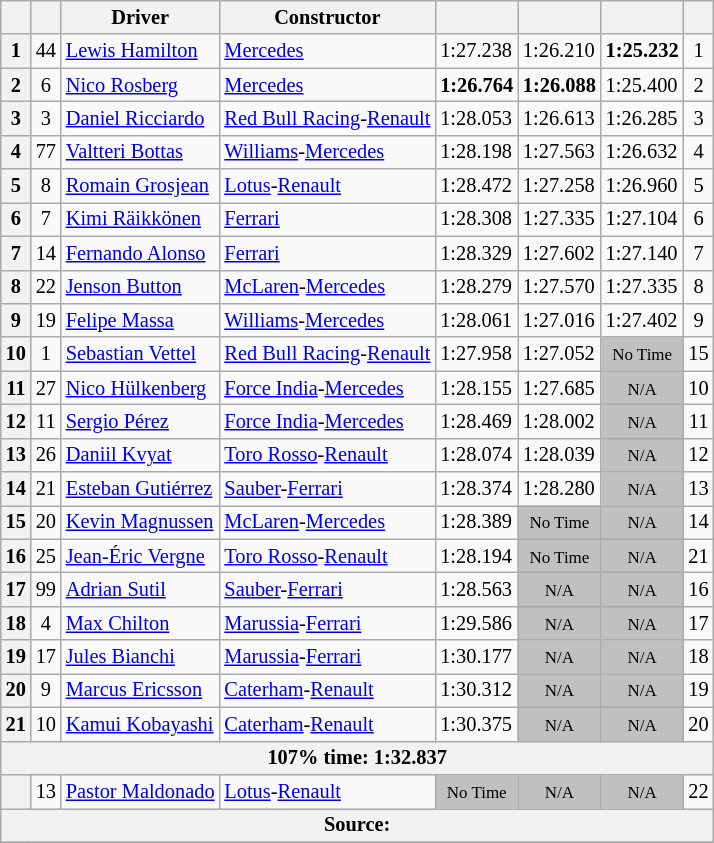<table class="wikitable sortable" style="font-size:85%">
<tr>
<th scope="col"></th>
<th scope="col"></th>
<th scope="col">Driver</th>
<th scope="col">Constructor</th>
<th scope="col"></th>
<th scope="col"></th>
<th scope="col"></th>
<th scope="col"></th>
</tr>
<tr>
<th scope="row">1</th>
<td align="center">44</td>
<td data-sort-value="HAM"> <a href='#'>Lewis Hamilton</a></td>
<td><a href='#'>Mercedes</a></td>
<td>1:27.238</td>
<td>1:26.210</td>
<td><strong>1:25.232</strong></td>
<td align="center">1</td>
</tr>
<tr>
<th scope="row">2</th>
<td align="center">6</td>
<td data-sort-value="ROS"> <a href='#'>Nico Rosberg</a></td>
<td><a href='#'>Mercedes</a></td>
<td><strong>1:26.764</strong></td>
<td><strong>1:26.088</strong></td>
<td>1:25.400</td>
<td align="center">2</td>
</tr>
<tr>
<th scope="row">3</th>
<td align="center">3</td>
<td data-sort-value="RIC"> <a href='#'>Daniel Ricciardo</a></td>
<td><a href='#'>Red Bull Racing</a>-<a href='#'>Renault</a></td>
<td>1:28.053</td>
<td>1:26.613</td>
<td>1:26.285</td>
<td align="center">3</td>
</tr>
<tr>
<th scope="row">4</th>
<td align="center">77</td>
<td data-sort-value="BOT"> <a href='#'>Valtteri Bottas</a></td>
<td><a href='#'>Williams</a>-<a href='#'>Mercedes</a></td>
<td>1:28.198</td>
<td>1:27.563</td>
<td>1:26.632</td>
<td align="center">4</td>
</tr>
<tr>
<th scope="row">5</th>
<td align="center">8</td>
<td data-sort-value="GRO"> <a href='#'>Romain Grosjean</a></td>
<td><a href='#'>Lotus</a>-<a href='#'>Renault</a></td>
<td>1:28.472</td>
<td>1:27.258</td>
<td>1:26.960</td>
<td align="center">5</td>
</tr>
<tr>
<th scope="row">6</th>
<td align="center">7</td>
<td data-sort-value="RAI"> <a href='#'>Kimi Räikkönen</a></td>
<td><a href='#'>Ferrari</a></td>
<td>1:28.308</td>
<td>1:27.335</td>
<td>1:27.104</td>
<td align="center">6</td>
</tr>
<tr>
<th scope="row">7</th>
<td align="center">14</td>
<td data-sort-value="ALO"> <a href='#'>Fernando Alonso</a></td>
<td><a href='#'>Ferrari</a></td>
<td>1:28.329</td>
<td>1:27.602</td>
<td>1:27.140</td>
<td align="center">7</td>
</tr>
<tr>
<th scope="row">8</th>
<td align="center">22</td>
<td data-sort-value="BUT"> <a href='#'>Jenson Button</a></td>
<td><a href='#'>McLaren</a>-<a href='#'>Mercedes</a></td>
<td>1:28.279</td>
<td>1:27.570</td>
<td>1:27.335</td>
<td align="center">8</td>
</tr>
<tr>
<th scope="row">9</th>
<td align="center">19</td>
<td data-sort-value="MAS"> <a href='#'>Felipe Massa</a></td>
<td><a href='#'>Williams</a>-<a href='#'>Mercedes</a></td>
<td>1:28.061</td>
<td>1:27.016</td>
<td>1:27.402</td>
<td align="center">9</td>
</tr>
<tr>
<th scope="row">10</th>
<td align="center">1</td>
<td data-sort-value="VET"> <a href='#'>Sebastian Vettel</a></td>
<td><a href='#'>Red Bull Racing</a>-<a href='#'>Renault</a></td>
<td>1:27.958</td>
<td>1:27.052</td>
<td style="background: silver" align="center" data-sort-value="10"><small>No Time</small></td>
<td align="center">15</td>
</tr>
<tr>
<th scope="row">11</th>
<td align="center">27</td>
<td data-sort-value="HUL"> <a href='#'>Nico Hülkenberg</a></td>
<td><a href='#'>Force India</a>-<a href='#'>Mercedes</a></td>
<td>1:28.155</td>
<td>1:27.685</td>
<td style="background: silver" align="center" data-sort-value="11"><small>N/A</small></td>
<td align="center">10</td>
</tr>
<tr>
<th scope="row">12</th>
<td align="center">11</td>
<td data-sort-value="PER"> <a href='#'>Sergio Pérez</a></td>
<td><a href='#'>Force India</a>-<a href='#'>Mercedes</a></td>
<td>1:28.469</td>
<td>1:28.002</td>
<td style="background: silver" align="center" data-sort-value="12"><small>N/A</small></td>
<td align="center">11</td>
</tr>
<tr>
<th scope="row">13</th>
<td align="center">26</td>
<td data-sort-value="KVY"> <a href='#'>Daniil Kvyat</a></td>
<td><a href='#'>Toro Rosso</a>-<a href='#'>Renault</a></td>
<td>1:28.074</td>
<td>1:28.039</td>
<td style="background: silver" align="center" data-sort-value="13"><small>N/A</small></td>
<td align="center">12</td>
</tr>
<tr>
<th scope="row">14</th>
<td align="center">21</td>
<td data-sort-value="GUT"> <a href='#'>Esteban Gutiérrez</a></td>
<td><a href='#'>Sauber</a>-<a href='#'>Ferrari</a></td>
<td>1:28.374</td>
<td>1:28.280</td>
<td style="background: silver" align="center" data-sort-value="14"><small>N/A</small></td>
<td align="center">13</td>
</tr>
<tr>
<th scope="row">15</th>
<td align="center">20</td>
<td data-sort-value="MAG"> <a href='#'>Kevin Magnussen</a></td>
<td><a href='#'>McLaren</a>-<a href='#'>Mercedes</a></td>
<td>1:28.389</td>
<td style="background: silver" align="center" data-sort-value="15"><small>No Time</small></td>
<td style="background: silver" align="center" data-sort-value="15"><small>N/A</small></td>
<td align="center">14</td>
</tr>
<tr>
<th scope="row">16</th>
<td align="center">25</td>
<td data-sort-value="VER"> <a href='#'>Jean-Éric Vergne</a></td>
<td><a href='#'>Toro Rosso</a>-<a href='#'>Renault</a></td>
<td>1:28.194</td>
<td style="background: silver" align="center" data-sort-value="16"><small>No Time</small></td>
<td style="background: silver" align="center" data-sort-value="16"><small>N/A</small></td>
<td align="center">21</td>
</tr>
<tr>
<th scope="row">17</th>
<td align="center">99</td>
<td data-sort-value="SUT"> <a href='#'>Adrian Sutil</a></td>
<td><a href='#'>Sauber</a>-<a href='#'>Ferrari</a></td>
<td>1:28.563</td>
<td style="background: silver" align="center" data-sort-value="17"><small>N/A</small></td>
<td style="background: silver" align="center" data-sort-value="17"><small>N/A</small></td>
<td align="center">16</td>
</tr>
<tr>
<th scope="row">18</th>
<td align="center">4</td>
<td data-sort-value="CHI"> <a href='#'>Max Chilton</a></td>
<td><a href='#'>Marussia</a>-<a href='#'>Ferrari</a></td>
<td>1:29.586</td>
<td style="background: silver" align="center" data-sort-value="18"><small>N/A</small></td>
<td style="background: silver" align="center" data-sort-value="18"><small>N/A</small></td>
<td align="center">17</td>
</tr>
<tr>
<th scope="row">19</th>
<td align="center">17</td>
<td data-sort-value="BIA"> <a href='#'>Jules Bianchi</a></td>
<td><a href='#'>Marussia</a>-<a href='#'>Ferrari</a></td>
<td>1:30.177</td>
<td style="background: silver" align="center" data-sort-value="19"><small>N/A</small></td>
<td style="background: silver" align="center" data-sort-value="19"><small>N/A</small></td>
<td align="center">18</td>
</tr>
<tr>
<th scope="row">20</th>
<td align="center">9</td>
<td data-sort-value="ERI"> <a href='#'>Marcus Ericsson</a></td>
<td><a href='#'>Caterham</a>-<a href='#'>Renault</a></td>
<td>1:30.312</td>
<td style="background: silver" align="center" data-sort-value="20"><small>N/A</small></td>
<td style="background: silver" align="center" data-sort-value="20"><small>N/A</small></td>
<td align="center">19</td>
</tr>
<tr>
<th scope="row">21</th>
<td align="center">10</td>
<td data-sort-value="KOB"> <a href='#'>Kamui Kobayashi</a></td>
<td><a href='#'>Caterham</a>-<a href='#'>Renault</a></td>
<td>1:30.375</td>
<td style="background: silver" align="center" data-sort-value="21"><small>N/A</small></td>
<td style="background: silver" align="center" data-sort-value="21"><small>N/A</small></td>
<td align="center">20</td>
</tr>
<tr class="sortbottom">
<th colspan="8">107% time: 1:32.837</th>
</tr>
<tr>
<th data-sort-value="22" scope="row"></th>
<td align="center">13</td>
<td data-sort-value="MAL"> <a href='#'>Pastor Maldonado</a></td>
<td><a href='#'>Lotus</a>-<a href='#'>Renault</a></td>
<td style="background: silver" align="center" data-sort-value="22"><small>No Time</small></td>
<td style="background: silver" align="center" data-sort-value="22"><small>N/A</small></td>
<td style="background: silver" align="center" data-sort-value="22"><small>N/A</small></td>
<td align="center">22</td>
</tr>
<tr class="sortbottom">
<th colspan="8">Source:</th>
</tr>
<tr>
</tr>
</table>
